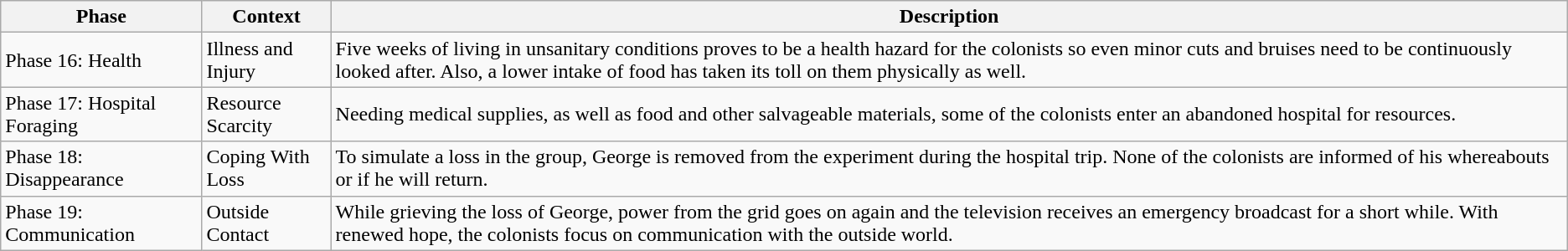<table class="wikitable" border="1">
<tr>
<th>Phase</th>
<th>Context</th>
<th>Description</th>
</tr>
<tr>
<td>Phase 16: Health</td>
<td>Illness and Injury</td>
<td>Five weeks of living in unsanitary conditions proves to be a health hazard for the colonists so even minor cuts and bruises need to be continuously looked after. Also, a lower intake of food has taken its toll on them physically as well.</td>
</tr>
<tr>
<td>Phase 17: Hospital Foraging</td>
<td>Resource Scarcity</td>
<td>Needing medical supplies, as well as food and other salvageable materials, some of the colonists enter an abandoned hospital for resources.</td>
</tr>
<tr>
<td>Phase 18: Disappearance</td>
<td>Coping With Loss</td>
<td>To simulate a loss in the group, George is removed from the experiment during the hospital trip. None of the colonists are informed of his whereabouts or if he will return.</td>
</tr>
<tr>
<td>Phase 19: Communication</td>
<td>Outside Contact</td>
<td>While grieving the loss of George, power from the grid goes on again and the television receives an emergency broadcast for a short while. With renewed hope, the colonists focus on communication with the outside world.</td>
</tr>
</table>
